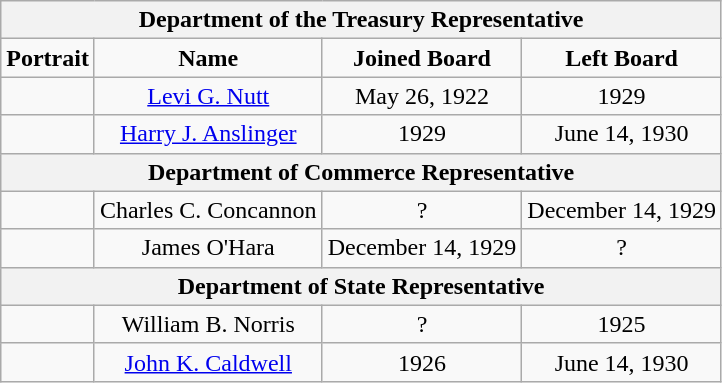<table class="wikitable" style="clear:left; text-align:center">
<tr>
<th colspan="4"><strong>Department of the Treasury Representative</strong></th>
</tr>
<tr>
<td><strong>Portrait</strong></td>
<td><strong>Name</strong></td>
<td><strong>Joined Board</strong></td>
<td><strong>Left Board</strong></td>
</tr>
<tr>
<td></td>
<td><a href='#'>Levi G. Nutt</a></td>
<td>May 26, 1922</td>
<td>1929</td>
</tr>
<tr>
<td></td>
<td><a href='#'>Harry J. Anslinger</a></td>
<td>1929</td>
<td>June 14, 1930</td>
</tr>
<tr>
<th colspan="4">Department of Commerce Representative</th>
</tr>
<tr>
<td></td>
<td>Charles C. Concannon</td>
<td>?</td>
<td>December 14, 1929</td>
</tr>
<tr>
<td></td>
<td>James O'Hara</td>
<td>December 14, 1929</td>
<td>?</td>
</tr>
<tr>
<th colspan="4">Department of State Representative</th>
</tr>
<tr>
<td></td>
<td>William B. Norris</td>
<td>?</td>
<td>1925</td>
</tr>
<tr>
<td></td>
<td><a href='#'>John K. Caldwell</a></td>
<td>1926</td>
<td>June 14, 1930</td>
</tr>
</table>
